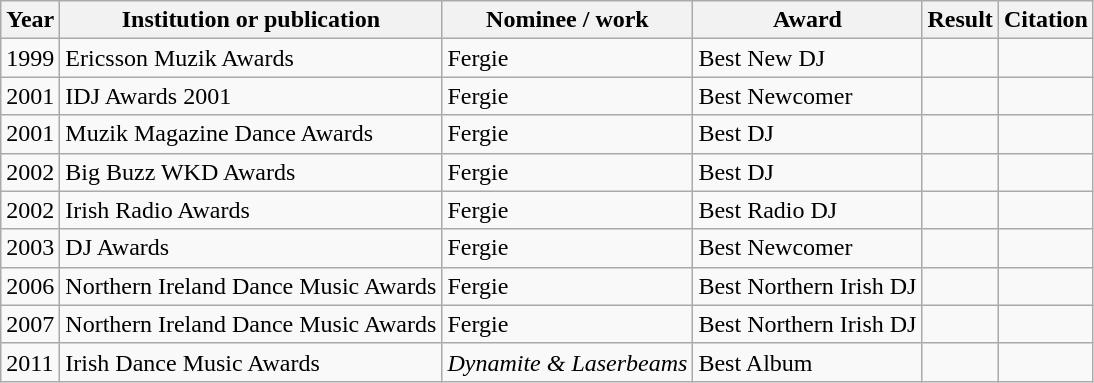<table class="wikitable sortable">
<tr>
<th>Year</th>
<th>Institution or publication</th>
<th>Nominee / work</th>
<th>Award</th>
<th>Result</th>
<th>Citation</th>
</tr>
<tr>
<td>1999</td>
<td>Ericsson Muzik Awards</td>
<td>Fergie</td>
<td>Best New DJ</td>
<td></td>
<td></td>
</tr>
<tr>
<td>2001</td>
<td>IDJ Awards 2001</td>
<td>Fergie</td>
<td>Best Newcomer</td>
<td></td>
<td></td>
</tr>
<tr>
<td>2001</td>
<td>Muzik Magazine Dance Awards</td>
<td>Fergie</td>
<td>Best DJ</td>
<td></td>
<td></td>
</tr>
<tr>
<td>2002</td>
<td>Big Buzz WKD Awards</td>
<td>Fergie</td>
<td>Best DJ</td>
<td></td>
<td></td>
</tr>
<tr>
<td>2002</td>
<td>Irish Radio Awards</td>
<td>Fergie</td>
<td>Best Radio DJ</td>
<td></td>
<td></td>
</tr>
<tr>
<td>2003</td>
<td>DJ Awards</td>
<td>Fergie</td>
<td>Best Newcomer</td>
<td></td>
<td></td>
</tr>
<tr>
<td>2006</td>
<td>Northern Ireland Dance Music Awards</td>
<td>Fergie</td>
<td>Best Northern Irish DJ</td>
<td></td>
<td></td>
</tr>
<tr>
<td>2007</td>
<td>Northern Ireland Dance Music Awards</td>
<td>Fergie</td>
<td>Best Northern Irish DJ</td>
<td></td>
<td></td>
</tr>
<tr>
<td>2011</td>
<td>Irish Dance Music Awards</td>
<td><em>Dynamite & Laserbeams</em></td>
<td>Best Album</td>
<td></td>
<td></td>
</tr>
</table>
